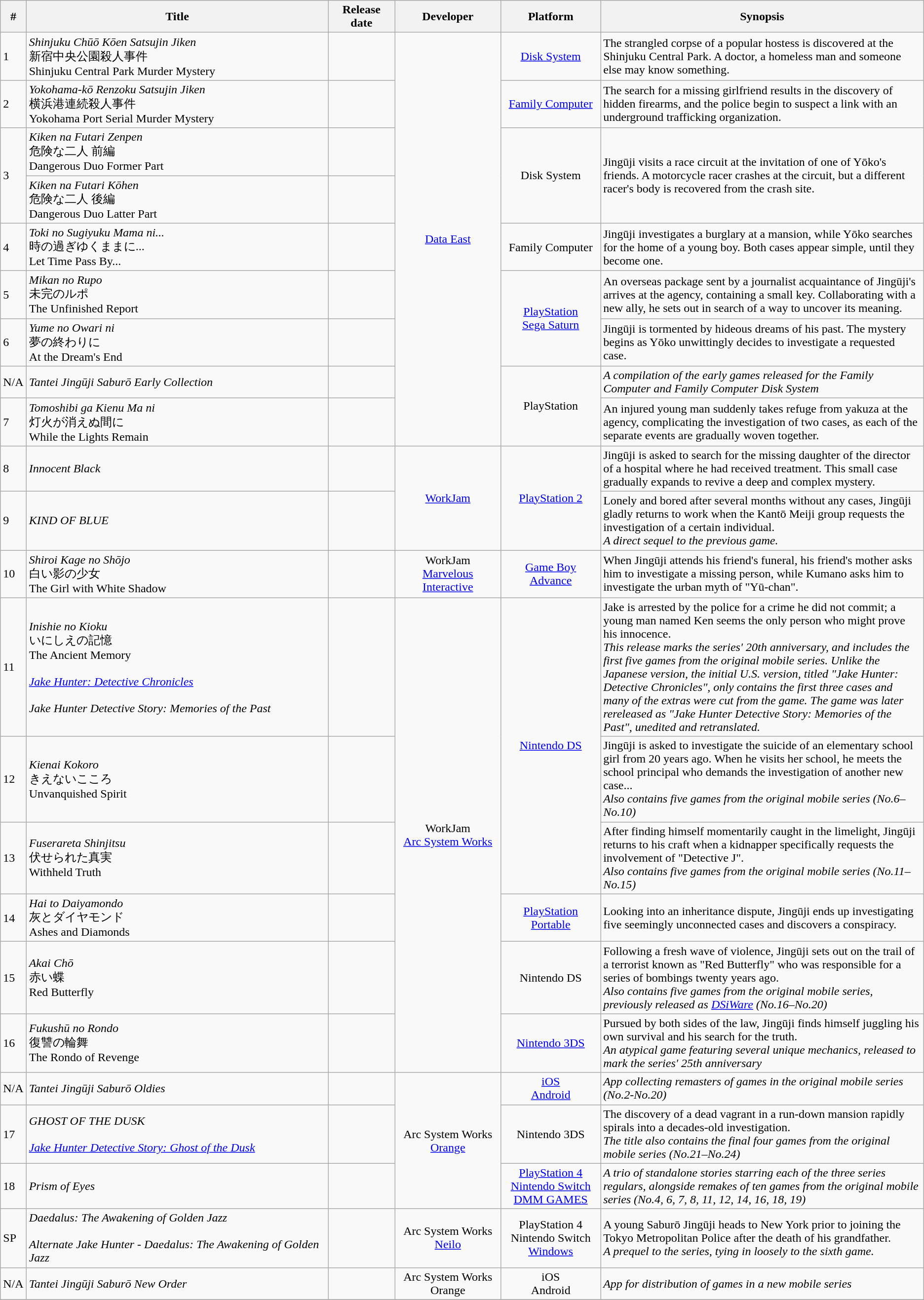<table class = wikitable>
<tr align = center>
<th>#</th>
<th>Title</th>
<th>Release date</th>
<th>Developer</th>
<th>Platform</th>
<th>Synopsis</th>
</tr>
<tr .>
<td>1</td>
<td><em>Shinjuku Chūō Kōen Satsujin Jiken</em><br>新宿中央公園殺人事件<br>Shinjuku Central Park Murder Mystery</td>
<td></td>
<td align=center rowspan="9"><a href='#'>Data East</a></td>
<td align=center><a href='#'>Disk System</a></td>
<td width=35%>The strangled corpse of a popular hostess is discovered at the Shinjuku Central Park. A doctor, a homeless man and someone else may know something.</td>
</tr>
<tr>
<td>2</td>
<td><em>Yokohama-kō Renzoku Satsujin Jiken</em><br>横浜港連続殺人事件<br>Yokohama Port Serial Murder Mystery</td>
<td></td>
<td align=center><a href='#'>Family Computer</a></td>
<td align=left>The search for a missing girlfriend results in the discovery of hidden firearms, and the police begin to suspect a link with an underground trafficking organization.</td>
</tr>
<tr>
<td rowspan="2">3</td>
<td><em>Kiken na Futari Zenpen</em><br>危険な二人 前編<br>Dangerous Duo Former Part</td>
<td></td>
<td align=center rowspan="2">Disk System</td>
<td rowspan="2">Jingūji visits a race circuit at the invitation of one of Yōko's friends. A motorcycle racer crashes at the circuit, but a different racer's body is recovered from the crash site.</td>
</tr>
<tr>
<td><em>Kiken na Futari Kōhen</em><br>危険な二人 後編<br>Dangerous Duo Latter Part</td>
<td></td>
</tr>
<tr>
<td>4</td>
<td><em>Toki no Sugiyuku Mama ni...</em><br>時の過ぎゆくままに...<br>Let Time Pass By...</td>
<td></td>
<td align=center>Family Computer</td>
<td>Jingūji investigates a burglary at a mansion, while Yōko searches for the home of a young boy. Both cases appear simple, until they become one.</td>
</tr>
<tr>
<td>5</td>
<td><em>Mikan no Rupo</em><br>未完のルポ<br>The Unfinished Report</td>
<td></td>
<td align=center rowspan="2"><a href='#'>PlayStation</a><br><a href='#'>Sega Saturn</a></td>
<td>An overseas package sent by a journalist acquaintance of Jingūji's arrives at the agency, containing a small key. Collaborating with a new ally, he sets out in search of a way to uncover its meaning.</td>
</tr>
<tr>
<td>6</td>
<td><em>Yume no Owari ni</em><br>夢の終わりに<br>At the Dream's End</td>
<td></td>
<td>Jingūji is tormented by hideous dreams of his past. The mystery begins as Yōko unwittingly decides to investigate a requested case.</td>
</tr>
<tr>
<td>N/A</td>
<td><em>Tantei Jingūji Saburō Early Collection</em></td>
<td></td>
<td align=center rowspan="2">PlayStation</td>
<td><em>A compilation of the early games released for the Family Computer and Family Computer Disk System</em></td>
</tr>
<tr>
<td>7</td>
<td><em>Tomoshibi ga Kienu Ma ni</em><br>灯火が消えぬ間に<br>While the Lights Remain</td>
<td></td>
<td>An injured young man suddenly takes refuge from yakuza at the agency, complicating the investigation of two cases, as each of the separate events are gradually woven together.</td>
</tr>
<tr>
<td>8</td>
<td><em>Innocent Black</em></td>
<td></td>
<td align=center rowspan="2"><a href='#'>WorkJam</a></td>
<td align=center rowspan="2"><a href='#'>PlayStation 2</a></td>
<td>Jingūji is asked to search for the missing daughter of the director of a hospital where he had received treatment. This small case gradually expands to revive a deep and complex mystery.</td>
</tr>
<tr>
<td>9</td>
<td><em>KIND OF BLUE</em></td>
<td></td>
<td>Lonely and bored after several months without any cases, Jingūji gladly returns to work when the Kantō Meiji group requests the investigation of a certain individual.<br><em>A direct sequel to the previous game.</em></td>
</tr>
<tr>
<td>10</td>
<td><em>Shiroi Kage no Shōjo</em><br>白い影の少女<br>The Girl with White Shadow</td>
<td></td>
<td align=center>WorkJam<br><a href='#'>Marvelous Interactive</a></td>
<td align=center><a href='#'>Game Boy Advance</a></td>
<td>When Jingūji attends his friend's funeral, his friend's mother asks him to investigate a missing person, while Kumano asks him to investigate the urban myth of "Yū-chan".</td>
</tr>
<tr>
<td>11</td>
<td><em>Inishie no Kioku</em><br>いにしえの記憶<br>The Ancient Memory<br><br><em><a href='#'>Jake Hunter: Detective Chronicles</a></em><br><br><em>Jake Hunter Detective Story: Memories of the Past</em></td>
<td><br><br></td>
<td align=center rowspan="6">WorkJam<br><a href='#'>Arc System Works</a></td>
<td align=center rowspan="3"><a href='#'>Nintendo DS</a></td>
<td>Jake is arrested by the police for a crime he did not commit; a young man named Ken seems the only person who might prove his innocence.<br><em>This release marks the series' 20th anniversary, and includes the first five games from the original mobile series. Unlike the Japanese version, the initial U.S. version, titled "Jake Hunter: Detective Chronicles", only contains the first three cases and many of the extras were cut from the game. The game was later rereleased as "Jake Hunter Detective Story: Memories of the Past", unedited and retranslated.</em></td>
</tr>
<tr>
<td>12</td>
<td><em>Kienai Kokoro</em><br>きえないこころ<br>Unvanquished Spirit</td>
<td></td>
<td>Jingūji is asked to investigate the suicide of an elementary school girl from 20 years ago. When he visits her school, he meets the school principal who demands the investigation of another new case...<br><em>Also contains five games from the original mobile series (No.6–No.10)</em></td>
</tr>
<tr>
<td>13</td>
<td><em>Fuserareta Shinjitsu</em><br>伏せられた真実<br>Withheld Truth</td>
<td></td>
<td>After finding himself momentarily caught in the limelight, Jingūji returns to his craft when a kidnapper specifically requests the involvement of "Detective J".<br><em>Also contains five games from the original mobile series (No.11–No.15)</em></td>
</tr>
<tr>
<td>14</td>
<td><em>Hai to Daiyamondo</em><br>灰とダイヤモンド<br>Ashes and Diamonds</td>
<td></td>
<td align=center><a href='#'>PlayStation Portable</a></td>
<td>Looking into an inheritance dispute, Jingūji ends up investigating five seemingly unconnected cases and discovers a conspiracy.</td>
</tr>
<tr>
<td>15</td>
<td><em>Akai Chō</em><br>赤い蝶<br>Red Butterfly</td>
<td></td>
<td align=center>Nintendo DS</td>
<td>Following a fresh wave of violence, Jingūji sets out on the trail of a terrorist known as "Red Butterfly" who was responsible for a series of bombings twenty years ago.<br><em>Also contains five games from the original mobile series, previously released as <a href='#'>DSiWare</a> (No.16–No.20)</em></td>
</tr>
<tr>
<td>16</td>
<td><em>Fukushū no Rondo</em><br>復讐の輪舞<br>The Rondo of Revenge</td>
<td></td>
<td align=center><a href='#'>Nintendo 3DS</a></td>
<td>Pursued by both sides of the law, Jingūji finds himself juggling his own survival and his search for the truth.<br><em>An atypical game featuring several unique mechanics, released to mark the series' 25th anniversary</em></td>
</tr>
<tr>
<td>N/A</td>
<td><em>Tantei Jingūji Saburō Oldies</em></td>
<td></td>
<td align=center rowspan="3">Arc System Works<br><a href='#'>Orange</a></td>
<td align=center><a href='#'>iOS</a><br><a href='#'>Android</a></td>
<td><em>App collecting remasters of games in the original mobile series (No.2-No.20)</em></td>
</tr>
<tr>
<td>17</td>
<td><em>GHOST OF THE DUSK</em><br><br><em><a href='#'>Jake Hunter Detective Story: Ghost of the Dusk</a></em></td>
<td><br></td>
<td align=center>Nintendo 3DS</td>
<td>The discovery of a dead vagrant in a run-down mansion rapidly spirals into a decades-old investigation.<em><br>The title also contains the final four games from the original mobile series (No.21–No.24)</em></td>
</tr>
<tr>
<td>18</td>
<td><em>Prism of Eyes</em></td>
<td></td>
<td align=center><a href='#'>PlayStation 4</a><br><a href='#'>Nintendo Switch</a><br><a href='#'>DMM GAMES</a></td>
<td><em>A trio of standalone stories starring each of the three series regulars, alongside remakes of ten games from the original mobile series (No.4, 6, 7, 8, 11, 12, 14, 16, 18, 19)</em></td>
</tr>
<tr>
<td>SP</td>
<td><em>Daedalus: The Awakening of Golden Jazz</em><br><br><em>Alternate Jake Hunter - Daedalus: The Awakening of Golden Jazz</em></td>
<td><br></td>
<td align=center>Arc System Works<br><a href='#'>Neilo</a></td>
<td align=center>PlayStation 4<br>Nintendo Switch<br><a href='#'>Windows</a></td>
<td>A young Saburō Jingūji heads to New York prior to joining the Tokyo Metropolitan Police after the death of his grandfather.<br><em>A prequel to the series, tying in loosely to the sixth game.</em></td>
</tr>
<tr>
<td>N/A</td>
<td><em>Tantei Jingūji Saburō New Order</em></td>
<td></td>
<td align=center>Arc System Works<br>Orange</td>
<td align=center>iOS<br>Android</td>
<td><em>App for distribution of games in a new mobile series</em></td>
</tr>
<tr>
</tr>
</table>
